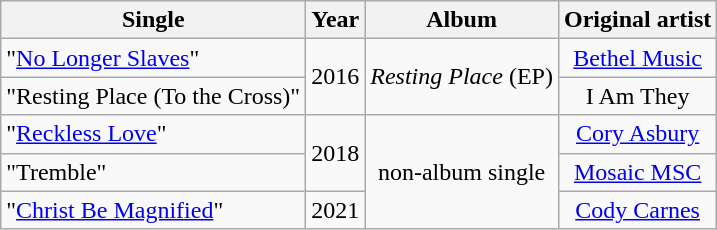<table class="wikitable wiki table" style="text-align:center;">
<tr>
<th>Single</th>
<th>Year</th>
<th>Album</th>
<th>Original artist</th>
</tr>
<tr>
<td align="left">"<a href='#'>No Longer Slaves</a>"</td>
<td rowspan="2">2016</td>
<td rowspan="2"><em>Resting Place</em> (EP)</td>
<td><a href='#'>Bethel Music</a></td>
</tr>
<tr>
<td align="left">"Resting Place (To the Cross)"</td>
<td>I Am They</td>
</tr>
<tr>
<td align="left">"<a href='#'>Reckless Love</a>"</td>
<td rowspan="2">2018</td>
<td rowspan="3">non-album single</td>
<td><a href='#'>Cory Asbury</a></td>
</tr>
<tr>
<td align="left">"Tremble"</td>
<td><a href='#'>Mosaic MSC</a></td>
</tr>
<tr>
<td align="left">"<a href='#'>Christ Be Magnified</a>"</td>
<td rowspan="1">2021</td>
<td><a href='#'>Cody Carnes</a></td>
</tr>
</table>
